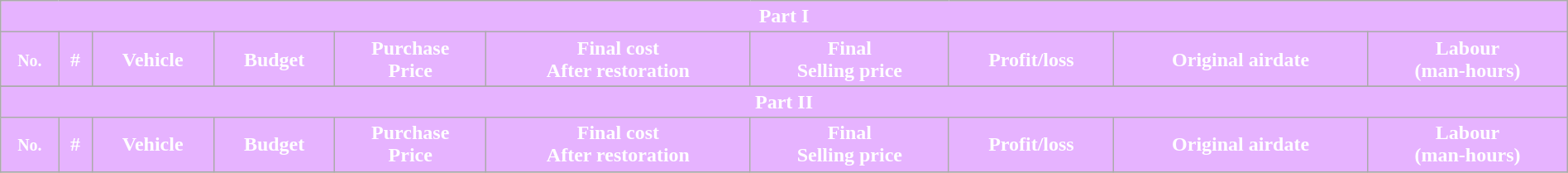<table class="wikitable plainrowheaders" style="width: 100%; margin-right: 0;">
<tr>
<th colspan="12;" style="background-color:#e6b3ff; color:white"><span></span><strong>Part I</strong></th>
</tr>
<tr style="color:white">
<th style="background:#e6b3ff"><small>No.</small></th>
<th style="background:#e6b3ff">#</th>
<th style="background:#e6b3ff">Vehicle</th>
<th style="background:#e6b3ff">Budget</th>
<th style="background:#e6b3ff">Purchase<br>Price</th>
<th style="background:#e6b3ff">Final cost<br>After restoration</th>
<th style="background:#e6b3ff">Final<br>Selling price</th>
<th style="background:#e6b3ff">Profit/loss</th>
<th style="background:#e6b3ff">Original airdate</th>
<th style="background:#e6b3ff;">Labour<br>(man-hours)</th>
</tr>
<tr>
</tr>
<tr>
<th colspan="12;" style="background-color:#e6b3ff; color:white"><span></span><strong>Part II</strong></th>
</tr>
<tr style="color:white">
<th style="background:#e6b3ff"><small>No.</small></th>
<th style="background:#e6b3ff">#</th>
<th style="background:#e6b3ff">Vehicle</th>
<th style="background:#e6b3ff">Budget</th>
<th style="background:#e6b3ff">Purchase<br>Price</th>
<th style="background:#e6b3ff">Final cost<br>After restoration</th>
<th style="background:#e6b3ff">Final<br>Selling price</th>
<th style="background:#e6b3ff">Profit/loss</th>
<th style="background:#e6b3ff">Original airdate</th>
<th style="background:#e6b3ff;">Labour<br>(man-hours)</th>
</tr>
<tr>
</tr>
</table>
